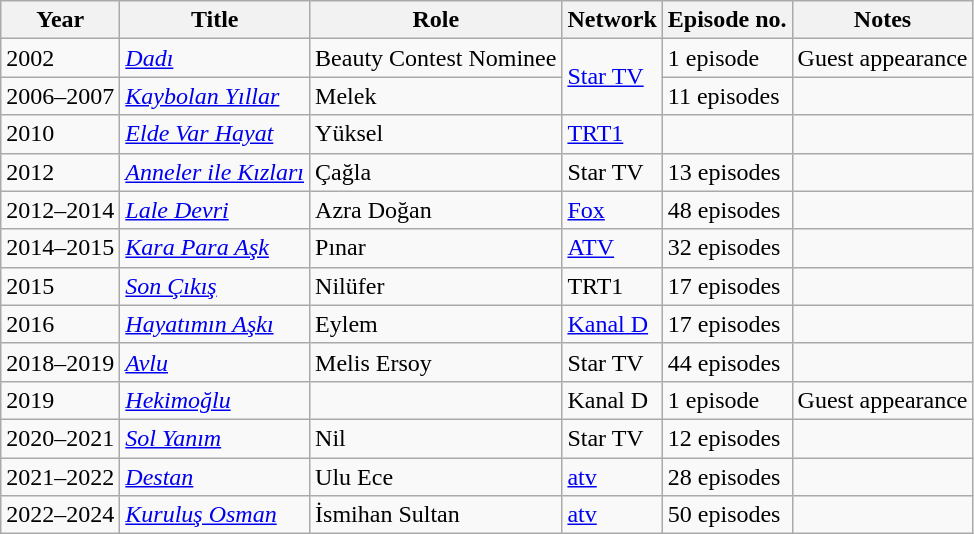<table class="wikitable">
<tr>
<th>Year</th>
<th>Title</th>
<th>Role</th>
<th>Network</th>
<th>Episode no.</th>
<th>Notes</th>
</tr>
<tr>
<td>2002</td>
<td><em><a href='#'>Dadı</a></em></td>
<td>Beauty Contest Nominee</td>
<td rowspan="2"><a href='#'>Star TV</a></td>
<td>1 episode</td>
<td>Guest appearance</td>
</tr>
<tr>
<td>2006–2007</td>
<td><em><a href='#'>Kaybolan Yıllar</a></em></td>
<td>Melek</td>
<td>11 episodes</td>
<td></td>
</tr>
<tr>
<td>2010</td>
<td><em><a href='#'>Elde Var Hayat</a></em></td>
<td>Yüksel</td>
<td><a href='#'>TRT1</a></td>
<td></td>
<td></td>
</tr>
<tr>
<td>2012</td>
<td><em><a href='#'>Anneler ile Kızları</a></em></td>
<td>Çağla</td>
<td>Star TV</td>
<td>13 episodes</td>
<td></td>
</tr>
<tr>
<td>2012–2014</td>
<td><em><a href='#'>Lale Devri</a></em></td>
<td>Azra Doğan</td>
<td><a href='#'>Fox</a></td>
<td>48 episodes</td>
<td></td>
</tr>
<tr>
<td>2014–2015</td>
<td><em><a href='#'>Kara Para Aşk</a></em></td>
<td>Pınar</td>
<td><a href='#'>ATV</a></td>
<td>32 episodes</td>
<td></td>
</tr>
<tr>
<td>2015</td>
<td><em><a href='#'>Son Çıkış</a></em></td>
<td>Nilüfer</td>
<td>TRT1</td>
<td>17 episodes</td>
<td></td>
</tr>
<tr>
<td>2016</td>
<td><em><a href='#'>Hayatımın Aşkı</a></em></td>
<td>Eylem</td>
<td><a href='#'>Kanal D</a></td>
<td>17 episodes</td>
<td></td>
</tr>
<tr>
<td>2018–2019</td>
<td><em><a href='#'>Avlu</a></em></td>
<td>Melis Ersoy</td>
<td>Star TV</td>
<td>44 episodes</td>
<td></td>
</tr>
<tr>
<td>2019</td>
<td><em><a href='#'>Hekimoğlu</a></em></td>
<td></td>
<td>Kanal D</td>
<td>1 episode</td>
<td>Guest appearance</td>
</tr>
<tr>
<td>2020–2021</td>
<td><em><a href='#'>Sol Yanım</a></em></td>
<td>Nil</td>
<td>Star TV</td>
<td>12 episodes</td>
<td></td>
</tr>
<tr>
<td>2021–2022</td>
<td><em><a href='#'>Destan</a></em></td>
<td>Ulu Ece</td>
<td><a href='#'>atv</a></td>
<td>28 episodes</td>
<td></td>
</tr>
<tr>
<td>2022–2024</td>
<td><em><a href='#'>Kuruluş Osman</a></em></td>
<td>İsmihan Sultan</td>
<td><a href='#'>atv</a></td>
<td>50 episodes</td>
<td></td>
</tr>
</table>
